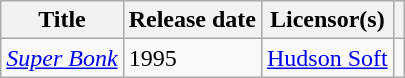<table class="wikitable plainrowheaders sortable">
<tr>
<th>Title</th>
<th>Release date</th>
<th>Licensor(s)</th>
<th></th>
</tr>
<tr>
<td><em><a href='#'>Super Bonk</a></em></td>
<td>1995</td>
<td><a href='#'>Hudson Soft</a></td>
<td></td>
</tr>
</table>
